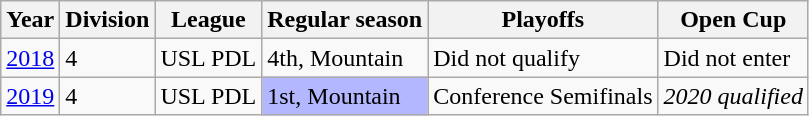<table class="wikitable">
<tr>
<th>Year</th>
<th>Division</th>
<th>League</th>
<th>Regular season</th>
<th>Playoffs</th>
<th>Open Cup</th>
</tr>
<tr>
<td><a href='#'>2018</a></td>
<td>4</td>
<td>USL PDL</td>
<td>4th, Mountain</td>
<td>Did not qualify</td>
<td>Did not enter</td>
</tr>
<tr>
<td><a href='#'>2019</a></td>
<td>4</td>
<td>USL PDL</td>
<td style="background:#b3b7ff;">1st, Mountain</td>
<td>Conference Semifinals</td>
<td><em>2020 qualified</em></td>
</tr>
</table>
